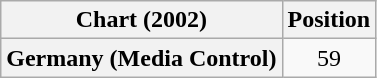<table class="wikitable plainrowheaders" style="text-align:center">
<tr>
<th>Chart (2002)</th>
<th>Position</th>
</tr>
<tr>
<th scope="row">Germany (Media Control)</th>
<td style="text-align:center;">59</td>
</tr>
</table>
